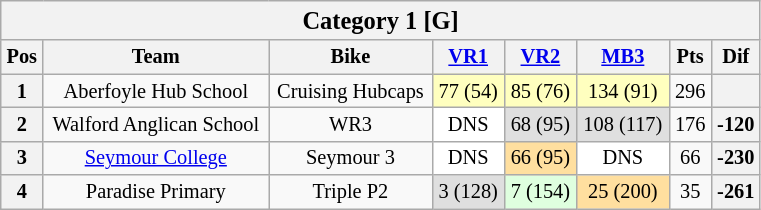<table class="wikitable collapsible collapsed" style="font-size: 85%; text-align:center">
<tr>
<th colspan="8" width="500"><big>Category 1 [G]</big></th>
</tr>
<tr>
<th valign="middle">Pos</th>
<th valign="middle">Team</th>
<th valign="middle">Bike</th>
<th><a href='#'>VR1</a><br></th>
<th><a href='#'>VR2</a><br></th>
<th><a href='#'>MB3</a><br></th>
<th valign="middle">Pts</th>
<th valign="middle">Dif</th>
</tr>
<tr>
<th>1</th>
<td> Aberfoyle Hub School</td>
<td>Cruising Hubcaps</td>
<td bgcolor="#FFFFBF">77 (54)</td>
<td bgcolor="#FFFFBF">85 (76)</td>
<td bgcolor="#FFFFBF">134 (91)</td>
<td>296</td>
<th></th>
</tr>
<tr>
<th>2</th>
<td> Walford Anglican School</td>
<td>WR3</td>
<td bgcolor="#ffffff">DNS</td>
<td bgcolor="#dfdfdf">68 (95)</td>
<td bgcolor="#dfdfdf">108 (117)</td>
<td>176</td>
<th>-120</th>
</tr>
<tr>
<th>3</th>
<td> <a href='#'>Seymour College</a></td>
<td>Seymour 3</td>
<td bgcolor="#ffffff">DNS</td>
<td bgcolor="#ffdf9f">66 (95)</td>
<td bgcolor="#ffffff">DNS</td>
<td>66</td>
<th>-230</th>
</tr>
<tr>
<th>4</th>
<td> Paradise Primary</td>
<td>Triple P2</td>
<td bgcolor="#dfdfdf">3 (128)</td>
<td bgcolor="#dfffdf">7 (154)</td>
<td bgcolor="#ffdf9f">25 (200)</td>
<td>35</td>
<th>-261</th>
</tr>
</table>
